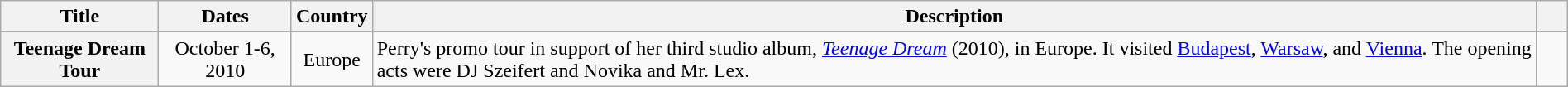<table class="wikitable plainrowheaders" style="text-align:center;" width=100%>
<tr>
<th scope="col">Title</th>
<th scope="col">Dates</th>
<th scope="col">Country</th>
<th scope="col">Description</th>
<th scope="col" width="2%" class="unsortable"></th>
</tr>
<tr>
<th scope="row">Teenage Dream Tour</th>
<td>October 1-6, 2010</td>
<td>Europe</td>
<td style="text-align:left;">Perry's promo tour in support of her third studio album, <em><a href='#'>Teenage Dream</a></em> (2010), in Europe. It visited <a href='#'>Budapest</a>, <a href='#'>Warsaw</a>, and <a href='#'>Vienna</a>. The opening acts were DJ Szeifert and Novika and Mr. Lex.</td>
<td></td>
</tr>
</table>
